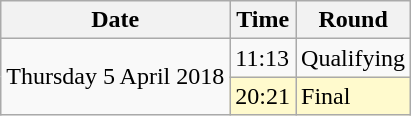<table class="wikitable">
<tr>
<th>Date</th>
<th>Time</th>
<th>Round</th>
</tr>
<tr>
<td rowspan=2>Thursday 5 April 2018</td>
<td>11:13</td>
<td>Qualifying</td>
</tr>
<tr>
<td style=background:lemonchiffon>20:21</td>
<td style=background:lemonchiffon>Final</td>
</tr>
</table>
